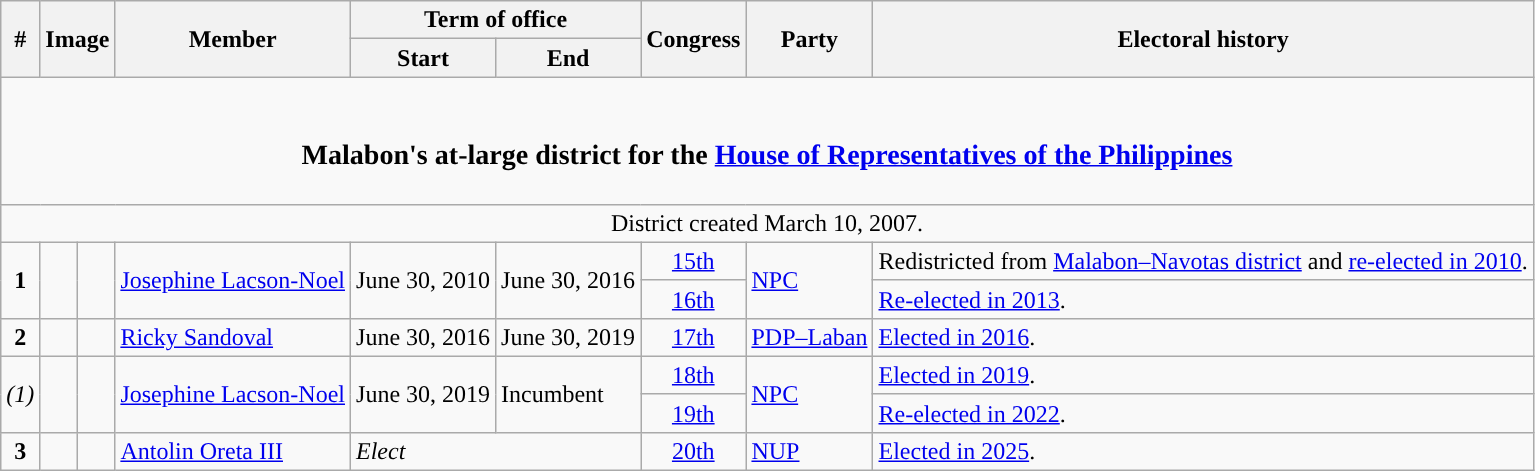<table class="wikitable">
<tr>
<th rowspan="2">#</th>
<th colspan="2" rowspan="2">Image</th>
<th rowspan="2">Member</th>
<th colspan="2">Term of office</th>
<th rowspan="2">Congress</th>
<th rowspan="2">Party</th>
<th rowspan="2">Electoral history</th>
</tr>
<tr>
<th>Start</th>
<th>End</th>
</tr>
<tr>
<td colspan="10" style="text-align:center;"><br><h3>Malabon's at-large district for the <a href='#'>House of Representatives of the Philippines</a></h3></td>
</tr>
<tr>
<td colspan="10" style="text-align:center;">District created March 10, 2007.</td>
</tr>
<tr>
<td rowspan="2" style="text-align:center;"><strong>1</strong></td>
<td rowspan="2" style="color:inherit;background:"></td>
<td rowspan="2"></td>
<td rowspan="2"><a href='#'>Josephine Lacson-Noel</a></td>
<td rowspan="2">June 30, 2010</td>
<td rowspan="2">June 30, 2016</td>
<td style="text-align:center;"><a href='#'>15th</a></td>
<td rowspan="2"><a href='#'>NPC</a></td>
<td>Redistricted from <a href='#'>Malabon–Navotas district</a> and <a href='#'>re-elected in 2010</a>.</td>
</tr>
<tr>
<td style="text-align:center;"><a href='#'>16th</a></td>
<td><a href='#'>Re-elected in 2013</a>.</td>
</tr>
<tr>
<td style="text-align:center;"><strong>2</strong></td>
<td style="color:inherit;background:"></td>
<td></td>
<td><a href='#'>Ricky Sandoval</a></td>
<td>June 30, 2016</td>
<td>June 30, 2019</td>
<td style="text-align:center;"><a href='#'>17th</a></td>
<td><a href='#'>PDP–Laban</a></td>
<td><a href='#'>Elected in 2016</a>.</td>
</tr>
<tr>
<td rowspan="2"><em>(1)</em></td>
<td rowspan="2" style="color:inherit;background:"></td>
<td rowspan="2"></td>
<td rowspan="2"><a href='#'>Josephine Lacson-Noel</a></td>
<td rowspan="2">June 30, 2019</td>
<td rowspan="2">Incumbent</td>
<td style="text-align:center;"><a href='#'>18th</a></td>
<td rowspan="2"><a href='#'>NPC</a></td>
<td><a href='#'>Elected in 2019</a>.</td>
</tr>
<tr>
<td style="text-align:center;"><a href='#'>19th</a></td>
<td><a href='#'>Re-elected in 2022</a>.</td>
</tr>
<tr>
<td style="text-align:center;"><strong>3</strong></td>
<td style="color:inherit;background:"></td>
<td></td>
<td><a href='#'>Antolin Oreta III</a><br></td>
<td colspan="2"><em>Elect</em></td>
<td style="text-align:center;"><a href='#'>20th</a></td>
<td><a href='#'>NUP</a></td>
<td><a href='#'>Elected in 2025</a>.</td>
</tr>
</table>
